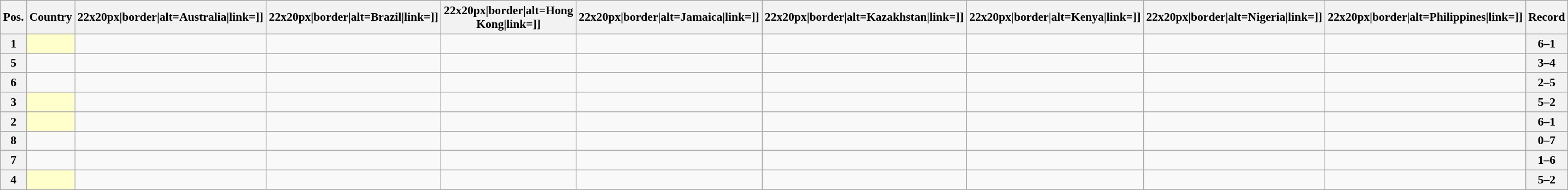<table class="wikitable sortable nowrap" style="text-align:center; font-size:0.9em;">
<tr>
<th>Pos.</th>
<th>Country</th>
<th [[Image:>22x20px|border|alt=Australia|link=]]</th>
<th [[Image:>22x20px|border|alt=Brazil|link=]]</th>
<th [[Image:>22x20px|border|alt=Hong Kong|link=]]</th>
<th [[Image:>22x20px|border|alt=Jamaica|link=]]</th>
<th [[Image:>22x20px|border|alt=Kazakhstan|link=]]</th>
<th [[Image:>22x20px|border|alt=Kenya|link=]]</th>
<th [[Image:>22x20px|border|alt=Nigeria|link=]]</th>
<th [[Image:>22x20px|border|alt=Philippines|link=]]</th>
<th>Record</th>
</tr>
<tr>
<th>1</th>
<td style="text-align:left; background:#ffffcc;"></td>
<td></td>
<td></td>
<td></td>
<td></td>
<td></td>
<td></td>
<td></td>
<td></td>
<th>6–1</th>
</tr>
<tr>
<th>5</th>
<td style="text-align:left;"></td>
<td></td>
<td></td>
<td></td>
<td></td>
<td></td>
<td></td>
<td></td>
<td></td>
<th>3–4</th>
</tr>
<tr>
<th>6</th>
<td style="text-align:left;"></td>
<td></td>
<td></td>
<td></td>
<td></td>
<td></td>
<td></td>
<td></td>
<td></td>
<th>2–5</th>
</tr>
<tr>
<th>3</th>
<td style="text-align:left; background:#ffffcc;"></td>
<td></td>
<td></td>
<td></td>
<td></td>
<td></td>
<td></td>
<td></td>
<td></td>
<th>5–2</th>
</tr>
<tr>
<th>2</th>
<td style="text-align:left; background:#ffffcc;"></td>
<td></td>
<td></td>
<td></td>
<td></td>
<td></td>
<td></td>
<td></td>
<td></td>
<th>6–1</th>
</tr>
<tr>
<th>8</th>
<td style="text-align:left;"></td>
<td></td>
<td></td>
<td></td>
<td></td>
<td></td>
<td></td>
<td></td>
<td></td>
<th>0–7</th>
</tr>
<tr>
<th>7</th>
<td style="text-align:left;"></td>
<td></td>
<td></td>
<td></td>
<td></td>
<td></td>
<td></td>
<td></td>
<td></td>
<th>1–6</th>
</tr>
<tr>
<th>4</th>
<td style="text-align:left; background:#ffffcc;"></td>
<td></td>
<td></td>
<td></td>
<td></td>
<td></td>
<td></td>
<td></td>
<td></td>
<th>5–2</th>
</tr>
</table>
